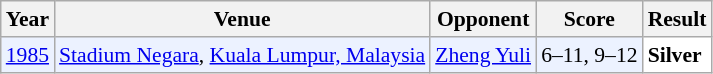<table class="sortable wikitable" style="font-size: 90%;">
<tr>
<th>Year</th>
<th>Venue</th>
<th>Opponent</th>
<th>Score</th>
<th>Result</th>
</tr>
<tr style="background:#ECF2FF">
<td align="center"><a href='#'>1985</a></td>
<td align="left"><a href='#'>Stadium Negara</a>, <a href='#'>Kuala Lumpur, Malaysia</a></td>
<td align="left"> <a href='#'>Zheng Yuli</a></td>
<td align="left">6–11, 9–12</td>
<td style="text-align:left; background:white"> <strong>Silver</strong></td>
</tr>
</table>
